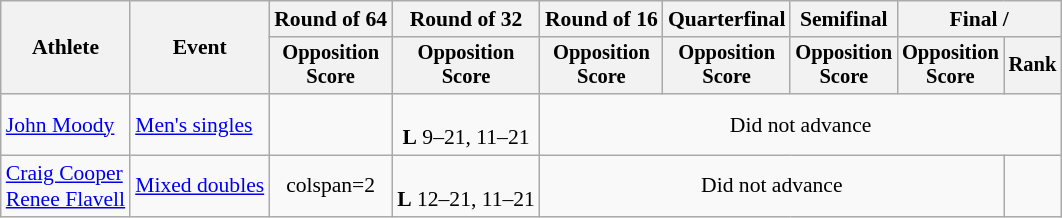<table class=wikitable style="font-size:90%">
<tr>
<th rowspan="2">Athlete</th>
<th rowspan="2">Event</th>
<th>Round of 64</th>
<th>Round of 32</th>
<th>Round of 16</th>
<th>Quarterfinal</th>
<th>Semifinal</th>
<th colspan=2>Final / </th>
</tr>
<tr style="font-size:95%">
<th>Opposition<br>Score</th>
<th>Opposition<br>Score</th>
<th>Opposition<br>Score</th>
<th>Opposition<br>Score</th>
<th>Opposition<br>Score</th>
<th>Opposition<br>Score</th>
<th>Rank</th>
</tr>
<tr align=center>
<td align=left><a href='#'>John Moody</a></td>
<td align=left><a href='#'>Men's singles</a></td>
<td></td>
<td><br><strong>L</strong> 9–21, 11–21</td>
<td colspan=5>Did not advance</td>
</tr>
<tr align=center>
<td align=left><a href='#'>Craig Cooper</a><br><a href='#'>Renee Flavell</a></td>
<td align=left><a href='#'>Mixed doubles</a></td>
<td>colspan=2 </td>
<td><br><strong>L</strong> 12–21, 11–21</td>
<td colspan=4>Did not advance</td>
</tr>
</table>
